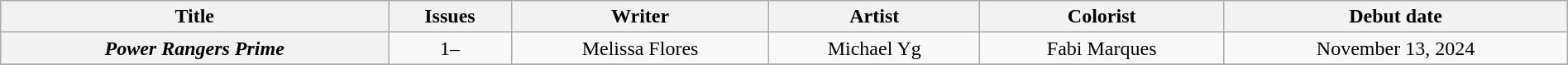<table class="wikitable" width="100%" style="text-align: center;">
<tr>
<th scope="col">Title</th>
<th scope="col">Issues</th>
<th scope="col">Writer</th>
<th scope="col">Artist</th>
<th scope="col">Colorist</th>
<th scope="col">Debut date<br></th>
</tr>
<tr>
<th scope="col"><em>Power Rangers Prime</em></th>
<td rowspan="3">1–</td>
<td>Melissa Flores</td>
<td>Michael Yg</td>
<td>Fabi Marques</td>
<td>November 13, 2024</td>
</tr>
<tr>
</tr>
</table>
